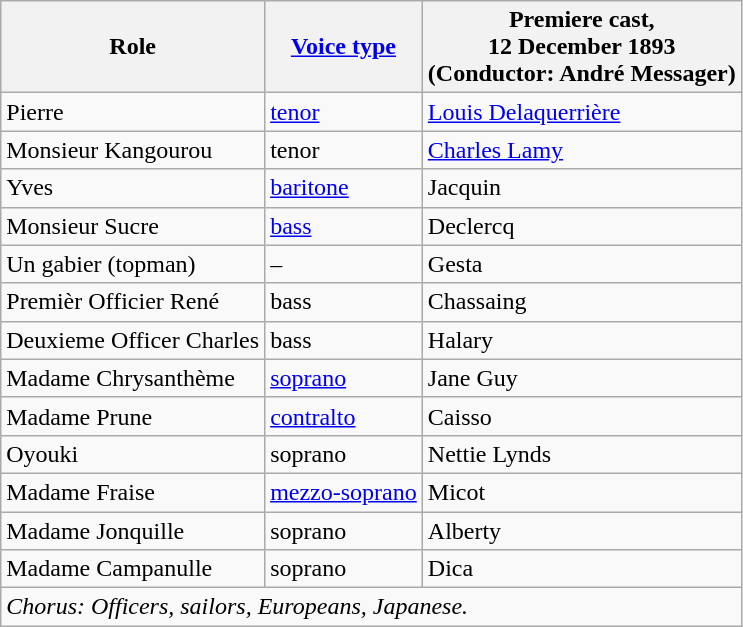<table class="wikitable">
<tr>
<th>Role</th>
<th><a href='#'>Voice type</a></th>
<th>Premiere cast,<br>12 December 1893<br>(Conductor: André Messager)</th>
</tr>
<tr>
<td>Pierre</td>
<td><a href='#'>tenor</a></td>
<td><a href='#'>Louis Delaquerrière</a></td>
</tr>
<tr>
<td>Monsieur Kangourou</td>
<td>tenor</td>
<td><a href='#'>Charles Lamy</a></td>
</tr>
<tr>
<td>Yves</td>
<td><a href='#'>baritone</a></td>
<td>Jacquin</td>
</tr>
<tr>
<td>Monsieur Sucre</td>
<td><a href='#'>bass</a></td>
<td>Declercq</td>
</tr>
<tr>
<td>Un gabier (topman)</td>
<td>–</td>
<td>Gesta</td>
</tr>
<tr>
<td>Premièr Officier René</td>
<td>bass</td>
<td>Chassaing</td>
</tr>
<tr>
<td>Deuxieme Officer Charles</td>
<td>bass</td>
<td>Halary</td>
</tr>
<tr>
<td>Madame Chrysanthème</td>
<td><a href='#'>soprano</a></td>
<td>Jane Guy</td>
</tr>
<tr>
<td>Madame Prune</td>
<td><a href='#'>contralto</a></td>
<td>Caisso</td>
</tr>
<tr>
<td>Oyouki</td>
<td>soprano</td>
<td>Nettie Lynds</td>
</tr>
<tr>
<td>Madame Fraise</td>
<td><a href='#'>mezzo-soprano</a></td>
<td>Micot</td>
</tr>
<tr>
<td>Madame Jonquille</td>
<td>soprano</td>
<td>Alberty</td>
</tr>
<tr>
<td>Madame Campanulle</td>
<td>soprano</td>
<td>Dica</td>
</tr>
<tr>
<td colspan="3"><em>Chorus: Officers, sailors, Europeans, Japanese.</em></td>
</tr>
</table>
